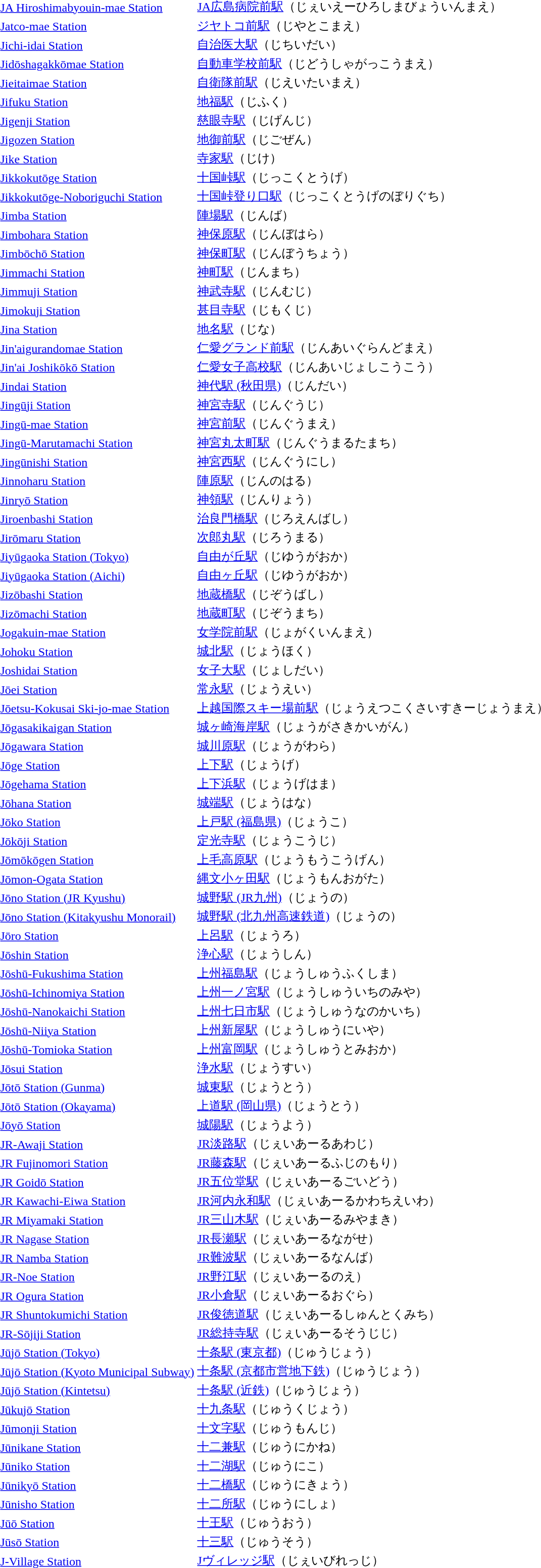<table>
<tr>
<td><a href='#'>JA Hiroshimabyouin-mae Station</a></td>
<td><a href='#'>JA広島病院前駅</a>（じぇいえーひろしまびょういんまえ）</td>
</tr>
<tr>
<td><a href='#'>Jatco-mae Station</a></td>
<td><a href='#'>ジヤトコ前駅</a>（じやとこまえ）</td>
</tr>
<tr>
<td><a href='#'>Jichi-idai Station</a></td>
<td><a href='#'>自治医大駅</a>（じちいだい）</td>
</tr>
<tr>
<td><a href='#'>Jidōshagakkōmae Station</a></td>
<td><a href='#'>自動車学校前駅</a>（じどうしゃがっこうまえ）</td>
</tr>
<tr>
<td><a href='#'>Jieitaimae Station</a></td>
<td><a href='#'>自衛隊前駅</a>（じえいたいまえ）</td>
</tr>
<tr>
<td><a href='#'>Jifuku Station</a></td>
<td><a href='#'>地福駅</a>（じふく）</td>
</tr>
<tr>
<td><a href='#'>Jigenji Station</a></td>
<td><a href='#'>慈眼寺駅</a>（じげんじ）</td>
</tr>
<tr>
<td><a href='#'>Jigozen Station</a></td>
<td><a href='#'>地御前駅</a>（じごぜん）</td>
</tr>
<tr>
<td><a href='#'>Jike Station</a></td>
<td><a href='#'>寺家駅</a>（じけ）</td>
</tr>
<tr>
<td><a href='#'>Jikkokutōge Station</a></td>
<td><a href='#'>十国峠駅</a>（じっこくとうげ）</td>
</tr>
<tr>
<td><a href='#'>Jikkokutōge-Noboriguchi Station</a></td>
<td><a href='#'>十国峠登り口駅</a>（じっこくとうげのぼりぐち）</td>
</tr>
<tr>
<td><a href='#'>Jimba Station</a></td>
<td><a href='#'>陣場駅</a>（じんば）</td>
</tr>
<tr>
<td><a href='#'>Jimbohara Station</a></td>
<td><a href='#'>神保原駅</a>（じんぼはら）</td>
</tr>
<tr>
<td><a href='#'>Jimbōchō Station</a></td>
<td><a href='#'>神保町駅</a>（じんぼうちょう）</td>
</tr>
<tr>
<td><a href='#'>Jimmachi Station</a></td>
<td><a href='#'>神町駅</a>（じんまち）</td>
</tr>
<tr>
<td><a href='#'>Jimmuji Station</a></td>
<td><a href='#'>神武寺駅</a>（じんむじ）</td>
</tr>
<tr>
<td><a href='#'>Jimokuji Station</a></td>
<td><a href='#'>甚目寺駅</a>（じもくじ）</td>
</tr>
<tr>
<td><a href='#'>Jina Station</a></td>
<td><a href='#'>地名駅</a>（じな）</td>
</tr>
<tr>
<td><a href='#'>Jin'aigurandomae Station</a></td>
<td><a href='#'>仁愛グランド前駅</a>（じんあいぐらんどまえ）</td>
</tr>
<tr>
<td><a href='#'>Jin'ai Joshikōkō Station</a></td>
<td><a href='#'>仁愛女子高校駅</a>（じんあいじょしこうこう）</td>
</tr>
<tr>
<td><a href='#'>Jindai Station</a></td>
<td><a href='#'>神代駅 (秋田県)</a>（じんだい）</td>
</tr>
<tr>
<td><a href='#'>Jingūji Station</a></td>
<td><a href='#'>神宮寺駅</a>（じんぐうじ）</td>
</tr>
<tr>
<td><a href='#'>Jingū-mae Station</a></td>
<td><a href='#'>神宮前駅</a>（じんぐうまえ）</td>
</tr>
<tr>
<td><a href='#'>Jingū-Marutamachi Station</a></td>
<td><a href='#'>神宮丸太町駅</a>（じんぐうまるたまち）</td>
</tr>
<tr>
<td><a href='#'>Jingūnishi Station</a></td>
<td><a href='#'>神宮西駅</a>（じんぐうにし）</td>
</tr>
<tr>
<td><a href='#'>Jinnoharu Station</a></td>
<td><a href='#'>陣原駅</a>（じんのはる）</td>
</tr>
<tr>
<td><a href='#'>Jinryō Station</a></td>
<td><a href='#'>神領駅</a>（じんりょう）</td>
</tr>
<tr>
<td><a href='#'>Jiroenbashi Station</a></td>
<td><a href='#'>治良門橋駅</a>（じろえんばし）</td>
</tr>
<tr>
<td><a href='#'>Jirōmaru Station</a></td>
<td><a href='#'>次郎丸駅</a>（じろうまる）</td>
</tr>
<tr>
<td><a href='#'>Jiyūgaoka Station (Tokyo)</a></td>
<td><a href='#'>自由が丘駅</a>（じゆうがおか）</td>
</tr>
<tr>
<td><a href='#'>Jiyūgaoka Station (Aichi)</a></td>
<td><a href='#'>自由ヶ丘駅</a>（じゆうがおか）</td>
</tr>
<tr>
<td><a href='#'>Jizōbashi Station</a></td>
<td><a href='#'>地蔵橋駅</a>（じぞうばし）</td>
</tr>
<tr>
<td><a href='#'>Jizōmachi Station</a></td>
<td><a href='#'>地蔵町駅</a>（じぞうまち）</td>
</tr>
<tr>
<td><a href='#'>Jogakuin-mae Station</a></td>
<td><a href='#'>女学院前駅</a>（じょがくいんまえ）</td>
</tr>
<tr>
<td><a href='#'>Johoku Station</a></td>
<td><a href='#'>城北駅</a>（じょうほく）</td>
</tr>
<tr>
<td><a href='#'>Joshidai Station</a></td>
<td><a href='#'>女子大駅</a>（じょしだい）</td>
</tr>
<tr>
<td><a href='#'>Jōei Station</a></td>
<td><a href='#'>常永駅</a>（じょうえい）</td>
</tr>
<tr>
<td><a href='#'>Jōetsu-Kokusai Ski-jo-mae Station</a></td>
<td><a href='#'>上越国際スキー場前駅</a>（じょうえつこくさいすきーじょうまえ）</td>
</tr>
<tr>
<td><a href='#'>Jōgasakikaigan Station</a></td>
<td><a href='#'>城ヶ崎海岸駅</a>（じょうがさきかいがん）</td>
</tr>
<tr>
<td><a href='#'>Jōgawara Station</a></td>
<td><a href='#'>城川原駅</a>（じょうがわら）</td>
</tr>
<tr>
<td><a href='#'>Jōge Station</a></td>
<td><a href='#'>上下駅</a>（じょうげ）</td>
</tr>
<tr>
<td><a href='#'>Jōgehama Station</a></td>
<td><a href='#'>上下浜駅</a>（じょうげはま）</td>
</tr>
<tr>
<td><a href='#'>Jōhana Station</a></td>
<td><a href='#'>城端駅</a>（じょうはな）</td>
</tr>
<tr>
<td><a href='#'>Jōko Station</a></td>
<td><a href='#'>上戸駅 (福島県)</a>（じょうこ）</td>
</tr>
<tr>
<td><a href='#'>Jōkōji Station</a></td>
<td><a href='#'>定光寺駅</a>（じょうこうじ）</td>
</tr>
<tr>
<td><a href='#'>Jōmōkōgen Station</a></td>
<td><a href='#'>上毛高原駅</a>（じょうもうこうげん）</td>
</tr>
<tr>
<td><a href='#'>Jōmon-Ogata Station</a></td>
<td><a href='#'>縄文小ヶ田駅</a>（じょうもんおがた）</td>
</tr>
<tr>
<td><a href='#'>Jōno Station (JR Kyushu)</a></td>
<td><a href='#'>城野駅 (JR九州)</a>（じょうの）</td>
</tr>
<tr>
<td><a href='#'>Jōno Station (Kitakyushu Monorail)</a></td>
<td><a href='#'>城野駅 (北九州高速鉄道)</a>（じょうの）</td>
</tr>
<tr>
<td><a href='#'>Jōro Station</a></td>
<td><a href='#'>上呂駅</a>（じょうろ）</td>
</tr>
<tr>
<td><a href='#'>Jōshin Station</a></td>
<td><a href='#'>浄心駅</a>（じょうしん）</td>
</tr>
<tr>
<td><a href='#'>Jōshū-Fukushima Station</a></td>
<td><a href='#'>上州福島駅</a>（じょうしゅうふくしま）</td>
</tr>
<tr>
<td><a href='#'>Jōshū-Ichinomiya Station</a></td>
<td><a href='#'>上州一ノ宮駅</a>（じょうしゅういちのみや）</td>
</tr>
<tr>
<td><a href='#'>Jōshū-Nanokaichi Station</a></td>
<td><a href='#'>上州七日市駅</a>（じょうしゅうなのかいち）</td>
</tr>
<tr>
<td><a href='#'>Jōshū-Niiya Station</a></td>
<td><a href='#'>上州新屋駅</a>（じょうしゅうにいや）</td>
</tr>
<tr>
<td><a href='#'>Jōshū-Tomioka Station</a></td>
<td><a href='#'>上州富岡駅</a>（じょうしゅうとみおか）</td>
</tr>
<tr>
<td><a href='#'>Jōsui Station</a></td>
<td><a href='#'>浄水駅</a>（じょうすい）</td>
</tr>
<tr>
<td><a href='#'>Jōtō Station (Gunma)</a></td>
<td><a href='#'>城東駅</a>（じょうとう）</td>
</tr>
<tr>
<td><a href='#'>Jōtō Station (Okayama)</a></td>
<td><a href='#'>上道駅 (岡山県)</a>（じょうとう）</td>
</tr>
<tr>
<td><a href='#'>Jōyō Station</a></td>
<td><a href='#'>城陽駅</a>（じょうよう）</td>
</tr>
<tr>
<td><a href='#'>JR-Awaji Station</a></td>
<td><a href='#'>JR淡路駅</a>（じぇいあーるあわじ）</td>
</tr>
<tr>
<td><a href='#'>JR Fujinomori Station</a></td>
<td><a href='#'>JR藤森駅</a>（じぇいあーるふじのもり）</td>
</tr>
<tr>
<td><a href='#'>JR Goidō Station</a></td>
<td><a href='#'>JR五位堂駅</a>（じぇいあーるごいどう）</td>
</tr>
<tr>
<td><a href='#'>JR Kawachi-Eiwa Station</a></td>
<td><a href='#'>JR河内永和駅</a>（じぇいあーるかわちえいわ）</td>
</tr>
<tr>
<td><a href='#'>JR Miyamaki Station</a></td>
<td><a href='#'>JR三山木駅</a>（じぇいあーるみやまき）</td>
</tr>
<tr>
<td><a href='#'>JR Nagase Station</a></td>
<td><a href='#'>JR長瀬駅</a>（じぇいあーるながせ）</td>
</tr>
<tr>
<td><a href='#'>JR Namba Station</a></td>
<td><a href='#'>JR難波駅</a>（じぇいあーるなんば）</td>
</tr>
<tr>
<td><a href='#'>JR-Noe Station</a></td>
<td><a href='#'>JR野江駅</a>（じぇいあーるのえ）</td>
</tr>
<tr>
<td><a href='#'>JR Ogura Station</a></td>
<td><a href='#'>JR小倉駅</a>（じぇいあーるおぐら）</td>
</tr>
<tr>
<td><a href='#'>JR Shuntokumichi Station</a></td>
<td><a href='#'>JR俊徳道駅</a>（じぇいあーるしゅんとくみち）</td>
</tr>
<tr>
<td><a href='#'>JR-Sōjiji Station</a></td>
<td><a href='#'>JR総持寺駅</a>（じぇいあーるそうじじ）</td>
</tr>
<tr>
<td><a href='#'>Jūjō Station (Tokyo)</a></td>
<td><a href='#'>十条駅 (東京都)</a>（じゅうじょう）</td>
</tr>
<tr>
<td><a href='#'>Jūjō Station (Kyoto Municipal Subway)</a></td>
<td><a href='#'>十条駅 (京都市営地下鉄)</a>（じゅうじょう）</td>
</tr>
<tr>
<td><a href='#'>Jūjō Station (Kintetsu)</a></td>
<td><a href='#'>十条駅 (近鉄)</a>（じゅうじょう）</td>
</tr>
<tr>
<td><a href='#'>Jūkujō Station</a></td>
<td><a href='#'>十九条駅</a>（じゅうくじょう）</td>
</tr>
<tr>
<td><a href='#'>Jūmonji Station</a></td>
<td><a href='#'>十文字駅</a>（じゅうもんじ）</td>
</tr>
<tr>
<td><a href='#'>Jūnikane Station</a></td>
<td><a href='#'>十二兼駅</a>（じゅうにかね）</td>
</tr>
<tr>
<td><a href='#'>Jūniko Station</a></td>
<td><a href='#'>十二湖駅</a>（じゅうにこ）</td>
</tr>
<tr>
<td><a href='#'>Jūnikyō Station</a></td>
<td><a href='#'>十二橋駅</a>（じゅうにきょう）</td>
</tr>
<tr>
<td><a href='#'>Jūnisho Station</a></td>
<td><a href='#'>十二所駅</a>（じゅうにしょ）</td>
</tr>
<tr>
<td><a href='#'>Jūō Station</a></td>
<td><a href='#'>十王駅</a>（じゅうおう）</td>
</tr>
<tr>
<td><a href='#'>Jūsō Station</a></td>
<td><a href='#'>十三駅</a>（じゅうそう）</td>
</tr>
<tr>
<td><a href='#'>J-Village Station</a></td>
<td><a href='#'>Jヴィレッジ駅</a>（じぇいびれっじ）</td>
</tr>
</table>
